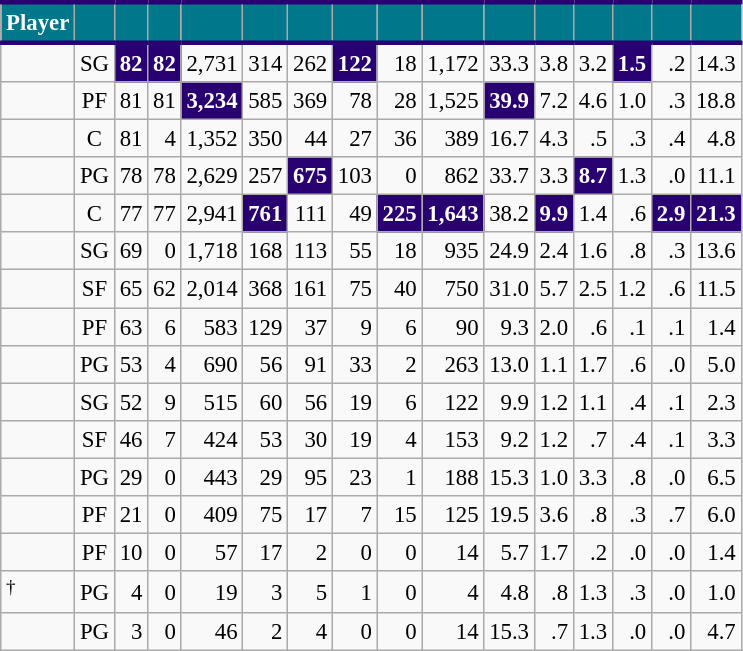<table class="wikitable sortable" style="font-size: 95%; text-align:right;">
<tr>
<th style="background:#00778B; color:#FFFFFF; border-top:#280071 3px solid; border-bottom:#280071 3px solid;">Player</th>
<th style="background:#00778B; color:#FFFFFF; border-top:#280071 3px solid; border-bottom:#280071 3px solid;"></th>
<th style="background:#00778B; color:#FFFFFF; border-top:#280071 3px solid; border-bottom:#280071 3px solid;"></th>
<th style="background:#00778B; color:#FFFFFF; border-top:#280071 3px solid; border-bottom:#280071 3px solid;"></th>
<th style="background:#00778B; color:#FFFFFF; border-top:#280071 3px solid; border-bottom:#280071 3px solid;"></th>
<th style="background:#00778B; color:#FFFFFF; border-top:#280071 3px solid; border-bottom:#280071 3px solid;"></th>
<th style="background:#00778B; color:#FFFFFF; border-top:#280071 3px solid; border-bottom:#280071 3px solid;"></th>
<th style="background:#00778B; color:#FFFFFF; border-top:#280071 3px solid; border-bottom:#280071 3px solid;"></th>
<th style="background:#00778B; color:#FFFFFF; border-top:#280071 3px solid; border-bottom:#280071 3px solid;"></th>
<th style="background:#00778B; color:#FFFFFF; border-top:#280071 3px solid; border-bottom:#280071 3px solid;"></th>
<th style="background:#00778B; color:#FFFFFF; border-top:#280071 3px solid; border-bottom:#280071 3px solid;"></th>
<th style="background:#00778B; color:#FFFFFF; border-top:#280071 3px solid; border-bottom:#280071 3px solid;"></th>
<th style="background:#00778B; color:#FFFFFF; border-top:#280071 3px solid; border-bottom:#280071 3px solid;"></th>
<th style="background:#00778B; color:#FFFFFF; border-top:#280071 3px solid; border-bottom:#280071 3px solid;"></th>
<th style="background:#00778B; color:#FFFFFF; border-top:#280071 3px solid; border-bottom:#280071 3px solid;"></th>
<th style="background:#00778B; color:#FFFFFF; border-top:#280071 3px solid; border-bottom:#280071 3px solid;"></th>
</tr>
<tr>
<td style="text-align:left;"></td>
<td style="text-align:center;">SG</td>
<td style="background:#280071; color:#FFFFFF;"><strong>82</strong></td>
<td style="background:#280071; color:#FFFFFF;"><strong>82</strong></td>
<td>2,731</td>
<td>314</td>
<td>262</td>
<td style="background:#280071; color:#FFFFFF;"><strong>122</strong></td>
<td>18</td>
<td>1,172</td>
<td>33.3</td>
<td>3.8</td>
<td>3.2</td>
<td style="background:#280071; color:#FFFFFF;"><strong>1.5</strong></td>
<td>.2</td>
<td>14.3</td>
</tr>
<tr>
<td style="text-align:left;"></td>
<td style="text-align:center;">PF</td>
<td>81</td>
<td>81</td>
<td style="background:#280071; color:#FFFFFF;"><strong>3,234</strong></td>
<td>585</td>
<td>369</td>
<td>78</td>
<td>28</td>
<td>1,525</td>
<td style="background:#280071; color:#FFFFFF;"><strong>39.9</strong></td>
<td>7.2</td>
<td>4.6</td>
<td>1.0</td>
<td>.3</td>
<td>18.8</td>
</tr>
<tr>
<td style="text-align:left;"></td>
<td style="text-align:center;">C</td>
<td>81</td>
<td>4</td>
<td>1,352</td>
<td>350</td>
<td>44</td>
<td>27</td>
<td>36</td>
<td>389</td>
<td>16.7</td>
<td>4.3</td>
<td>.5</td>
<td>.3</td>
<td>.4</td>
<td>4.8</td>
</tr>
<tr>
<td style="text-align:left;"></td>
<td style="text-align:center;">PG</td>
<td>78</td>
<td>78</td>
<td>2,629</td>
<td>257</td>
<td style="background:#280071; color:#FFFFFF;"><strong>675</strong></td>
<td>103</td>
<td>0</td>
<td>862</td>
<td>33.7</td>
<td>3.3</td>
<td style="background:#280071; color:#FFFFFF;"><strong>8.7</strong></td>
<td>1.3</td>
<td>.0</td>
<td>11.1</td>
</tr>
<tr>
<td style="text-align:left;"></td>
<td style="text-align:center;">C</td>
<td>77</td>
<td>77</td>
<td>2,941</td>
<td style="background:#280071; color:#FFFFFF;"><strong>761</strong></td>
<td>111</td>
<td>49</td>
<td style="background:#280071; color:#FFFFFF;"><strong>225</strong></td>
<td style="background:#280071; color:#FFFFFF;"><strong>1,643</strong></td>
<td>38.2</td>
<td style="background:#280071; color:#FFFFFF;"><strong>9.9</strong></td>
<td>1.4</td>
<td>.6</td>
<td style="background:#280071; color:#FFFFFF;"><strong>2.9</strong></td>
<td style="background:#280071; color:#FFFFFF;"><strong>21.3</strong></td>
</tr>
<tr>
<td style="text-align:left;"></td>
<td style="text-align:center;">SG</td>
<td>69</td>
<td>0</td>
<td>1,718</td>
<td>168</td>
<td>113</td>
<td>55</td>
<td>18</td>
<td>935</td>
<td>24.9</td>
<td>2.4</td>
<td>1.6</td>
<td>.8</td>
<td>.3</td>
<td>13.6</td>
</tr>
<tr>
<td style="text-align:left;"></td>
<td style="text-align:center;">SF</td>
<td>65</td>
<td>62</td>
<td>2,014</td>
<td>368</td>
<td>161</td>
<td>75</td>
<td>40</td>
<td>750</td>
<td>31.0</td>
<td>5.7</td>
<td>2.5</td>
<td>1.2</td>
<td>.6</td>
<td>11.5</td>
</tr>
<tr>
<td style="text-align:left;"></td>
<td style="text-align:center;">PF</td>
<td>63</td>
<td>6</td>
<td>583</td>
<td>129</td>
<td>37</td>
<td>9</td>
<td>6</td>
<td>90</td>
<td>9.3</td>
<td>2.0</td>
<td>.6</td>
<td>.1</td>
<td>.1</td>
<td>1.4</td>
</tr>
<tr>
<td style="text-align:left;"></td>
<td style="text-align:center;">PG</td>
<td>53</td>
<td>4</td>
<td>690</td>
<td>56</td>
<td>91</td>
<td>33</td>
<td>2</td>
<td>263</td>
<td>13.0</td>
<td>1.1</td>
<td>1.7</td>
<td>.6</td>
<td>.0</td>
<td>5.0</td>
</tr>
<tr>
<td style="text-align:left;"></td>
<td style="text-align:center;">SG</td>
<td>52</td>
<td>9</td>
<td>515</td>
<td>60</td>
<td>56</td>
<td>19</td>
<td>6</td>
<td>122</td>
<td>9.9</td>
<td>1.2</td>
<td>1.1</td>
<td>.4</td>
<td>.1</td>
<td>2.3</td>
</tr>
<tr>
<td style="text-align:left;"></td>
<td style="text-align:center;">SF</td>
<td>46</td>
<td>7</td>
<td>424</td>
<td>53</td>
<td>30</td>
<td>19</td>
<td>4</td>
<td>153</td>
<td>9.2</td>
<td>1.2</td>
<td>.7</td>
<td>.4</td>
<td>.1</td>
<td>3.3</td>
</tr>
<tr>
<td style="text-align:left;"></td>
<td style="text-align:center;">PG</td>
<td>29</td>
<td>0</td>
<td>443</td>
<td>29</td>
<td>95</td>
<td>23</td>
<td>1</td>
<td>188</td>
<td>15.3</td>
<td>1.0</td>
<td>3.3</td>
<td>.8</td>
<td>.0</td>
<td>6.5</td>
</tr>
<tr>
<td style="text-align:left;"></td>
<td style="text-align:center;">PF</td>
<td>21</td>
<td>0</td>
<td>409</td>
<td>75</td>
<td>17</td>
<td>7</td>
<td>15</td>
<td>125</td>
<td>19.5</td>
<td>3.6</td>
<td>.8</td>
<td>.3</td>
<td>.7</td>
<td>6.0</td>
</tr>
<tr>
<td style="text-align:left;"></td>
<td style="text-align:center;">PF</td>
<td>10</td>
<td>0</td>
<td>57</td>
<td>17</td>
<td>2</td>
<td>0</td>
<td>0</td>
<td>14</td>
<td>5.7</td>
<td>1.7</td>
<td>.2</td>
<td>.0</td>
<td>.0</td>
<td>1.4</td>
</tr>
<tr>
<td style="text-align:left;"><sup>†</sup></td>
<td style="text-align:center;">PG</td>
<td>4</td>
<td>0</td>
<td>19</td>
<td>3</td>
<td>5</td>
<td>1</td>
<td>0</td>
<td>4</td>
<td>4.8</td>
<td>.8</td>
<td>1.3</td>
<td>.3</td>
<td>.0</td>
<td>1.0</td>
</tr>
<tr>
<td style="text-align:left;"></td>
<td style="text-align:center;">PG</td>
<td>3</td>
<td>0</td>
<td>46</td>
<td>2</td>
<td>4</td>
<td>0</td>
<td>0</td>
<td>14</td>
<td>15.3</td>
<td>.7</td>
<td>1.3</td>
<td>.0</td>
<td>.0</td>
<td>4.7</td>
</tr>
</table>
